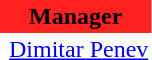<table class="toccolours" border="0" cellpadding="2" cellspacing="0" align="left" style="margin:0.5em;">
<tr>
<th colspan="2" align="center" bgcolor="#FF2020"><span>Manager</span></th>
</tr>
<tr>
<td></td>
<td> <a href='#'>Dimitar Penev</a></td>
</tr>
</table>
